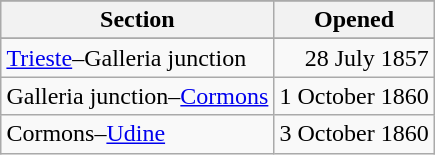<table class="wikitable" style="float:right">
<tr>
</tr>
<tr style="background:#efefef;">
<th>Section</th>
<th>Opened</th>
</tr>
<tr>
</tr>
<tr>
<td align="left"><a href='#'>Trieste</a>–Galleria junction</td>
<td align="right">28 July 1857</td>
</tr>
<tr>
<td align="left">Galleria junction–<a href='#'>Cormons</a></td>
<td align="right">1 October 1860</td>
</tr>
<tr>
<td align="left">Cormons–<a href='#'>Udine</a></td>
<td align="right">3 October 1860</td>
</tr>
</table>
